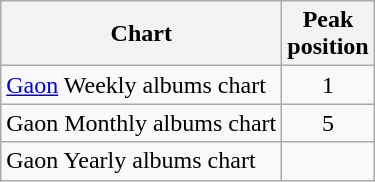<table class="wikitable sortable">
<tr>
<th>Chart</th>
<th>Peak<br>position</th>
</tr>
<tr>
<td><a href='#'>Gaon</a> Weekly albums chart</td>
<td align="center">1</td>
</tr>
<tr>
<td>Gaon Monthly albums chart</td>
<td align="center">5</td>
</tr>
<tr>
<td>Gaon Yearly albums chart</td>
<td align="center"></td>
</tr>
</table>
